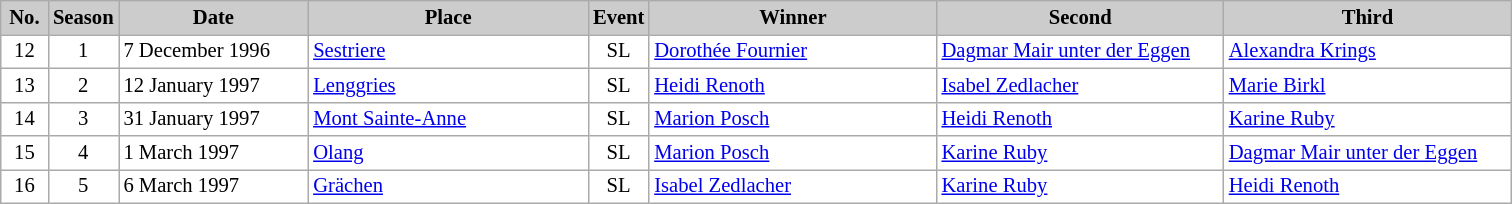<table class="wikitable plainrowheaders" style="background:#fff; font-size:86%; border:grey solid 1px; border-collapse:collapse;">
<tr style="background:#ccc; text-align:center;">
<th scope="col" style="background:#ccc; width:25px;">No.</th>
<th scope="col" style="background:#ccc; width:30px;">Season</th>
<th scope="col" style="background:#ccc; width:120px;">Date</th>
<th scope="col" style="background:#ccc; width:180px;">Place</th>
<th scope="col" style="background:#ccc; width:15px;">Event</th>
<th scope="col" style="background:#ccc; width:185px;">Winner</th>
<th scope="col" style="background:#ccc; width:185px;">Second</th>
<th scope="col" style="background:#ccc; width:185px;">Third</th>
</tr>
<tr>
<td align=center>12</td>
<td align=center>1</td>
<td>7 December 1996</td>
<td> <a href='#'>Sestriere</a></td>
<td align=center>SL</td>
<td> <a href='#'>Dorothée Fournier</a></td>
<td> <a href='#'>Dagmar Mair unter der Eggen</a></td>
<td> <a href='#'>Alexandra Krings</a></td>
</tr>
<tr>
<td align=center>13</td>
<td align=center>2</td>
<td>12 January 1997</td>
<td> <a href='#'>Lenggries</a></td>
<td align=center>SL</td>
<td> <a href='#'>Heidi Renoth</a></td>
<td> <a href='#'>Isabel Zedlacher</a></td>
<td> <a href='#'>Marie Birkl</a></td>
</tr>
<tr>
<td align=center>14</td>
<td align=center>3</td>
<td>31 January 1997</td>
<td> <a href='#'>Mont Sainte-Anne</a></td>
<td align=center>SL</td>
<td> <a href='#'>Marion Posch</a></td>
<td> <a href='#'>Heidi Renoth</a></td>
<td> <a href='#'>Karine Ruby</a></td>
</tr>
<tr>
<td align=center>15</td>
<td align=center>4</td>
<td>1 March 1997</td>
<td> <a href='#'>Olang</a></td>
<td align=center>SL</td>
<td> <a href='#'>Marion Posch</a></td>
<td> <a href='#'>Karine Ruby</a></td>
<td> <a href='#'>Dagmar Mair unter der Eggen</a></td>
</tr>
<tr>
<td align=center>16</td>
<td align=center>5</td>
<td>6 March 1997</td>
<td> <a href='#'>Grächen</a></td>
<td align=center>SL</td>
<td> <a href='#'>Isabel Zedlacher</a></td>
<td> <a href='#'>Karine Ruby</a></td>
<td> <a href='#'>Heidi Renoth</a></td>
</tr>
</table>
